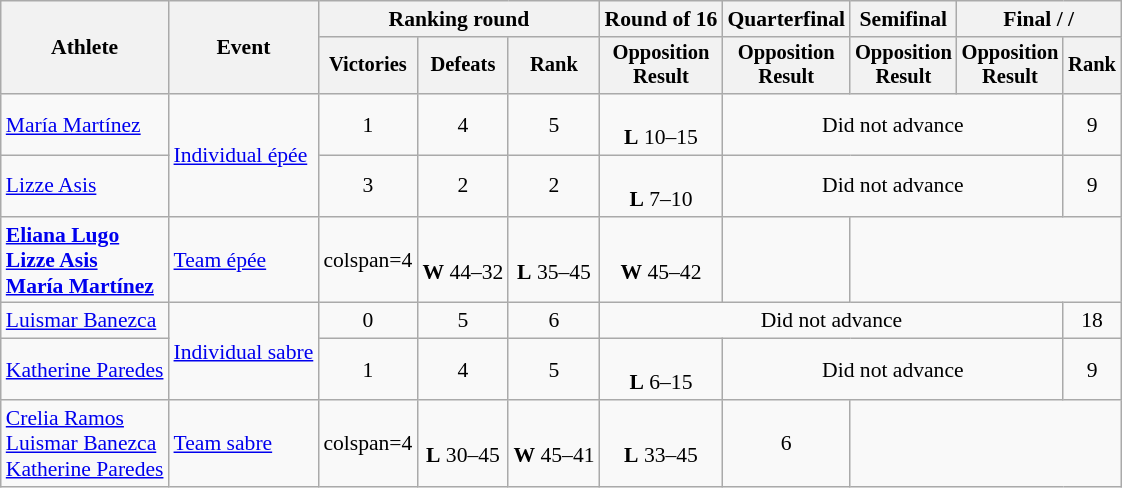<table class=wikitable style=font-size:90%;text-align:center>
<tr>
<th rowspan=2>Athlete</th>
<th rowspan=2>Event</th>
<th colspan=3>Ranking round</th>
<th>Round of 16</th>
<th>Quarterfinal</th>
<th>Semifinal</th>
<th colspan=2>Final /  / </th>
</tr>
<tr style=font-size:95%>
<th>Victories</th>
<th>Defeats</th>
<th>Rank</th>
<th>Opposition<br>Result</th>
<th>Opposition<br>Result</th>
<th>Opposition<br>Result</th>
<th>Opposition<br>Result</th>
<th>Rank</th>
</tr>
<tr>
<td align=left><a href='#'>María Martínez</a></td>
<td align=left rowspan=2><a href='#'>Individual épée</a></td>
<td>1</td>
<td>4</td>
<td>5</td>
<td><br><strong>L</strong> 10–15</td>
<td colspan=3>Did not advance</td>
<td>9</td>
</tr>
<tr>
<td align=left><a href='#'>Lizze Asis</a></td>
<td>3</td>
<td>2</td>
<td>2</td>
<td><br><strong>L</strong> 7–10</td>
<td colspan=3>Did not advance</td>
<td>9</td>
</tr>
<tr>
<td align=left><strong><a href='#'>Eliana Lugo</a><br><a href='#'>Lizze Asis</a><br><a href='#'>María Martínez</a></strong></td>
<td align=left><a href='#'>Team épée</a></td>
<td>colspan=4 </td>
<td><br><strong>W</strong> 44–32</td>
<td><br><strong>L</strong> 35–45</td>
<td><br><strong>W</strong> 45–42</td>
<td></td>
</tr>
<tr>
<td align=left><a href='#'>Luismar Banezca</a></td>
<td align=left rowspan=2><a href='#'>Individual sabre</a></td>
<td>0</td>
<td>5</td>
<td>6</td>
<td colspan=4>Did not advance</td>
<td>18</td>
</tr>
<tr>
<td align=left><a href='#'>Katherine Paredes</a></td>
<td>1</td>
<td>4</td>
<td>5</td>
<td><br><strong>L</strong> 6–15</td>
<td colspan=3>Did not advance</td>
<td>9</td>
</tr>
<tr>
<td align=left><a href='#'>Crelia Ramos</a><br><a href='#'>Luismar Banezca</a><br><a href='#'>Katherine Paredes</a></td>
<td align=left><a href='#'>Team sabre</a></td>
<td>colspan=4 </td>
<td><br><strong>L</strong> 30–45</td>
<td><br><strong>W</strong> 45–41</td>
<td><br><strong>L</strong> 33–45</td>
<td>6</td>
</tr>
</table>
